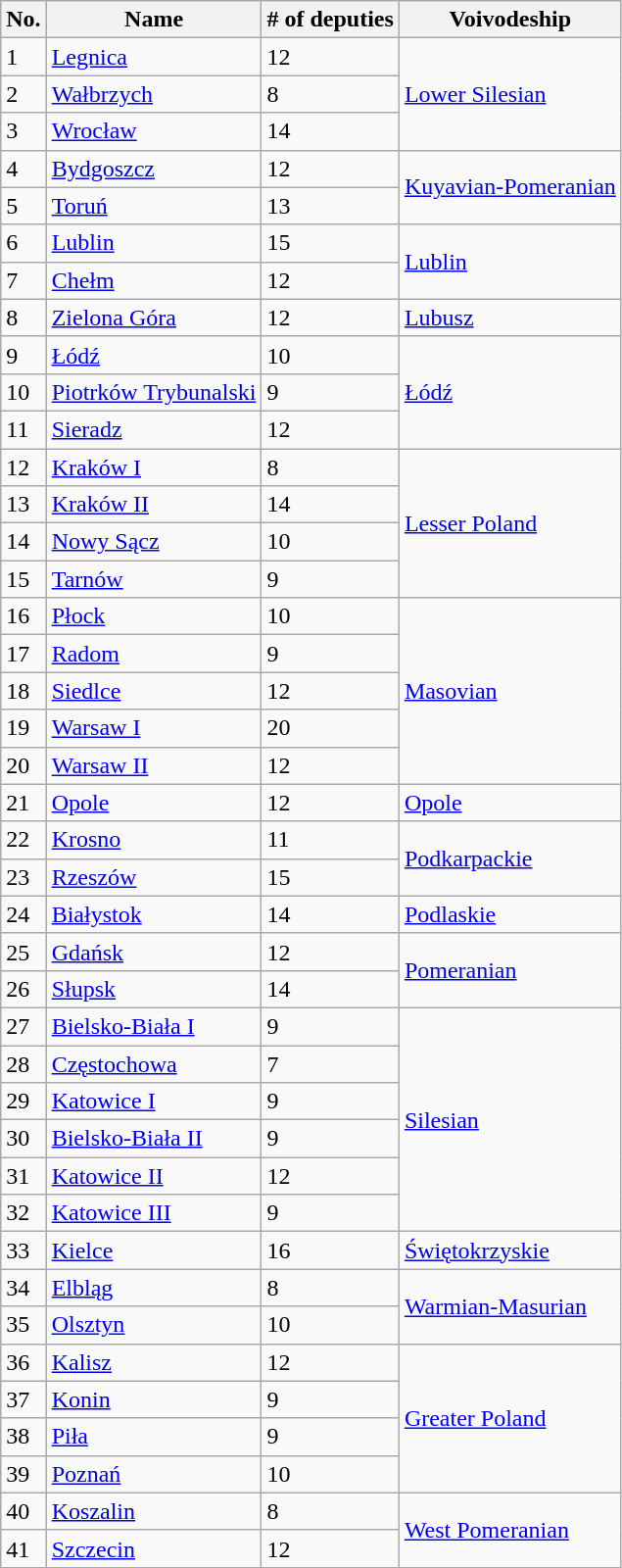<table class="wikitable sortable">
<tr>
<th>No.</th>
<th>Name</th>
<th># of deputies</th>
<th>Voivodeship</th>
</tr>
<tr>
<td>1</td>
<td><a href='#'>Legnica</a></td>
<td>12</td>
<td rowspan="3"><a href='#'>Lower Silesian</a></td>
</tr>
<tr>
<td>2</td>
<td><a href='#'>Wałbrzych</a></td>
<td>8</td>
</tr>
<tr>
<td>3</td>
<td><a href='#'>Wrocław</a></td>
<td>14</td>
</tr>
<tr>
<td>4</td>
<td><a href='#'>Bydgoszcz</a></td>
<td>12</td>
<td rowspan="2"><a href='#'>Kuyavian-Pomeranian</a></td>
</tr>
<tr>
<td>5</td>
<td><a href='#'>Toruń</a></td>
<td>13</td>
</tr>
<tr>
<td>6</td>
<td><a href='#'>Lublin</a></td>
<td>15</td>
<td rowspan="2"><a href='#'>Lublin</a></td>
</tr>
<tr>
<td>7</td>
<td><a href='#'>Chełm</a></td>
<td>12</td>
</tr>
<tr>
<td>8</td>
<td><a href='#'>Zielona Góra</a></td>
<td>12</td>
<td><a href='#'>Lubusz</a></td>
</tr>
<tr>
<td>9</td>
<td><a href='#'>Łódź</a></td>
<td>10</td>
<td rowspan="3"><a href='#'>Łódź</a></td>
</tr>
<tr>
<td>10</td>
<td><a href='#'>Piotrków Trybunalski</a></td>
<td>9</td>
</tr>
<tr>
<td>11</td>
<td><a href='#'>Sieradz</a></td>
<td>12</td>
</tr>
<tr>
<td>12</td>
<td><a href='#'>Kraków I</a></td>
<td>8</td>
<td rowspan="4"><a href='#'>Lesser Poland</a></td>
</tr>
<tr>
<td>13</td>
<td><a href='#'>Kraków II</a></td>
<td>14</td>
</tr>
<tr>
<td>14</td>
<td><a href='#'>Nowy Sącz</a></td>
<td>10</td>
</tr>
<tr>
<td>15</td>
<td><a href='#'>Tarnów</a></td>
<td>9</td>
</tr>
<tr>
<td>16</td>
<td><a href='#'>Płock</a></td>
<td>10</td>
<td rowspan="5"><a href='#'>Masovian</a></td>
</tr>
<tr>
<td>17</td>
<td><a href='#'>Radom</a></td>
<td>9</td>
</tr>
<tr>
<td>18</td>
<td><a href='#'>Siedlce</a></td>
<td>12</td>
</tr>
<tr>
<td>19</td>
<td><a href='#'>Warsaw I</a></td>
<td>20</td>
</tr>
<tr>
<td>20</td>
<td><a href='#'>Warsaw II</a></td>
<td>12</td>
</tr>
<tr>
<td>21</td>
<td><a href='#'>Opole</a></td>
<td>12</td>
<td><a href='#'>Opole</a></td>
</tr>
<tr>
<td>22</td>
<td><a href='#'>Krosno</a></td>
<td>11</td>
<td rowspan="2"><a href='#'>Podkarpackie</a></td>
</tr>
<tr>
<td>23</td>
<td><a href='#'>Rzeszów</a></td>
<td>15</td>
</tr>
<tr>
<td>24</td>
<td><a href='#'>Białystok</a></td>
<td>14</td>
<td><a href='#'>Podlaskie</a></td>
</tr>
<tr>
<td>25</td>
<td><a href='#'>Gdańsk</a></td>
<td>12</td>
<td rowspan="2"><a href='#'>Pomeranian</a></td>
</tr>
<tr>
<td>26</td>
<td><a href='#'>Słupsk</a></td>
<td>14</td>
</tr>
<tr>
<td>27</td>
<td><a href='#'>Bielsko-Biała I</a></td>
<td>9</td>
<td rowspan="6"><a href='#'>Silesian</a></td>
</tr>
<tr>
<td>28</td>
<td><a href='#'>Częstochowa</a></td>
<td>7</td>
</tr>
<tr>
<td>29</td>
<td><a href='#'>Katowice I</a></td>
<td>9</td>
</tr>
<tr>
<td>30</td>
<td><a href='#'>Bielsko-Biała II</a></td>
<td>9</td>
</tr>
<tr>
<td>31</td>
<td><a href='#'>Katowice II</a></td>
<td>12</td>
</tr>
<tr>
<td>32</td>
<td><a href='#'>Katowice III</a></td>
<td>9</td>
</tr>
<tr>
<td>33</td>
<td><a href='#'>Kielce</a></td>
<td>16</td>
<td><a href='#'>Świętokrzyskie</a></td>
</tr>
<tr>
<td>34</td>
<td><a href='#'>Elbląg</a></td>
<td>8</td>
<td rowspan="2"><a href='#'>Warmian-Masurian</a></td>
</tr>
<tr>
<td>35</td>
<td><a href='#'>Olsztyn</a></td>
<td>10</td>
</tr>
<tr>
<td>36</td>
<td><a href='#'>Kalisz</a></td>
<td>12</td>
<td rowspan="4"><a href='#'>Greater Poland</a></td>
</tr>
<tr>
<td>37</td>
<td><a href='#'>Konin</a></td>
<td>9</td>
</tr>
<tr>
<td>38</td>
<td><a href='#'>Piła</a></td>
<td>9</td>
</tr>
<tr>
<td>39</td>
<td><a href='#'>Poznań</a></td>
<td>10</td>
</tr>
<tr>
<td>40</td>
<td><a href='#'>Koszalin</a></td>
<td>8</td>
<td rowspan="2"><a href='#'>West Pomeranian</a></td>
</tr>
<tr>
<td>41</td>
<td><a href='#'>Szczecin</a></td>
<td>12</td>
</tr>
</table>
